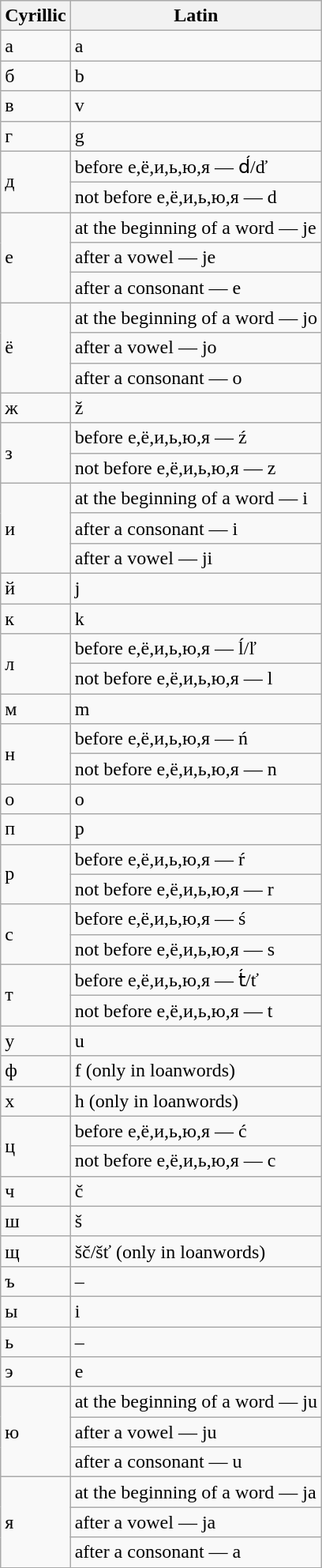<table class="wikitable">
<tr>
<th>Cyrillic</th>
<th>Latin</th>
</tr>
<tr>
<td>a</td>
<td>a</td>
</tr>
<tr>
<td>б</td>
<td>b</td>
</tr>
<tr>
<td>в</td>
<td>v</td>
</tr>
<tr>
<td>г</td>
<td>g</td>
</tr>
<tr>
<td rowspan="2">д</td>
<td>before e,ë,и,ь,ю,я — d́/ď</td>
</tr>
<tr>
<td>not before e,ë,и,ь,ю,я — d</td>
</tr>
<tr>
<td rowspan="3">e</td>
<td>at the beginning of a word — je</td>
</tr>
<tr>
<td>after a vowel — je</td>
</tr>
<tr>
<td>after a consonant — e</td>
</tr>
<tr>
<td rowspan="3">ë</td>
<td>at the beginning of a word — jo</td>
</tr>
<tr>
<td>after a vowel — jo</td>
</tr>
<tr>
<td>after a consonant — o</td>
</tr>
<tr>
<td>ж</td>
<td>ž</td>
</tr>
<tr>
<td rowspan="2">з</td>
<td>before e,ë,и,ь,ю,я — ź</td>
</tr>
<tr>
<td>not before e,ë,и,ь,ю,я — z</td>
</tr>
<tr>
<td rowspan="3">и</td>
<td>at the beginning of a word — i</td>
</tr>
<tr>
<td>after a consonant — i</td>
</tr>
<tr>
<td>after a vowel — ji</td>
</tr>
<tr>
<td>й</td>
<td>j</td>
</tr>
<tr>
<td>к</td>
<td>k</td>
</tr>
<tr>
<td rowspan="2">л</td>
<td>before e,ë,и,ь,ю,я — ĺ/ľ</td>
</tr>
<tr>
<td>not before e,ë,и,ь,ю,я — l</td>
</tr>
<tr>
<td>м</td>
<td>m</td>
</tr>
<tr>
<td rowspan="2">н</td>
<td>before e,ë,и,ь,ю,я — ń</td>
</tr>
<tr>
<td>not before e,ë,и,ь,ю,я — n</td>
</tr>
<tr>
<td>o</td>
<td>o</td>
</tr>
<tr>
<td>п</td>
<td>p</td>
</tr>
<tr>
<td rowspan="2">p</td>
<td>before e,ë,и,ь,ю,я — ŕ</td>
</tr>
<tr>
<td>not before e,ë,и,ь,ю,я — r</td>
</tr>
<tr>
<td rowspan="2">c</td>
<td>before e,ë,и,ь,ю,я — ś</td>
</tr>
<tr>
<td>not before e,ë,и,ь,ю,я — s</td>
</tr>
<tr>
<td rowspan="2">т</td>
<td>before e,ë,и,ь,ю,я — t́/ť</td>
</tr>
<tr>
<td>not before e,ë,и,ь,ю,я — t</td>
</tr>
<tr>
<td>у</td>
<td>u</td>
</tr>
<tr>
<td>ф</td>
<td>f (only in loanwords)</td>
</tr>
<tr>
<td>x</td>
<td>h (only in loanwords)</td>
</tr>
<tr>
<td rowspan="2">ц</td>
<td>before e,ë,и,ь,ю,я — ć</td>
</tr>
<tr>
<td>not before e,ë,и,ь,ю,я — c</td>
</tr>
<tr>
<td>ч</td>
<td>č</td>
</tr>
<tr>
<td>ш</td>
<td>š</td>
</tr>
<tr>
<td>щ</td>
<td>šč/šť (only in loanwords)</td>
</tr>
<tr>
<td>ъ</td>
<td>–</td>
</tr>
<tr>
<td>ы</td>
<td>i</td>
</tr>
<tr>
<td>ь</td>
<td>–</td>
</tr>
<tr>
<td>э</td>
<td>e</td>
</tr>
<tr>
<td rowspan="3">ю</td>
<td>at the beginning of a word — ju</td>
</tr>
<tr>
<td>after a vowel — ju</td>
</tr>
<tr>
<td>after a consonant — u</td>
</tr>
<tr>
<td rowspan="3">я</td>
<td>at the beginning of a word — ja</td>
</tr>
<tr>
<td>after a vowel — ja</td>
</tr>
<tr>
<td>after a consonant — a</td>
</tr>
</table>
